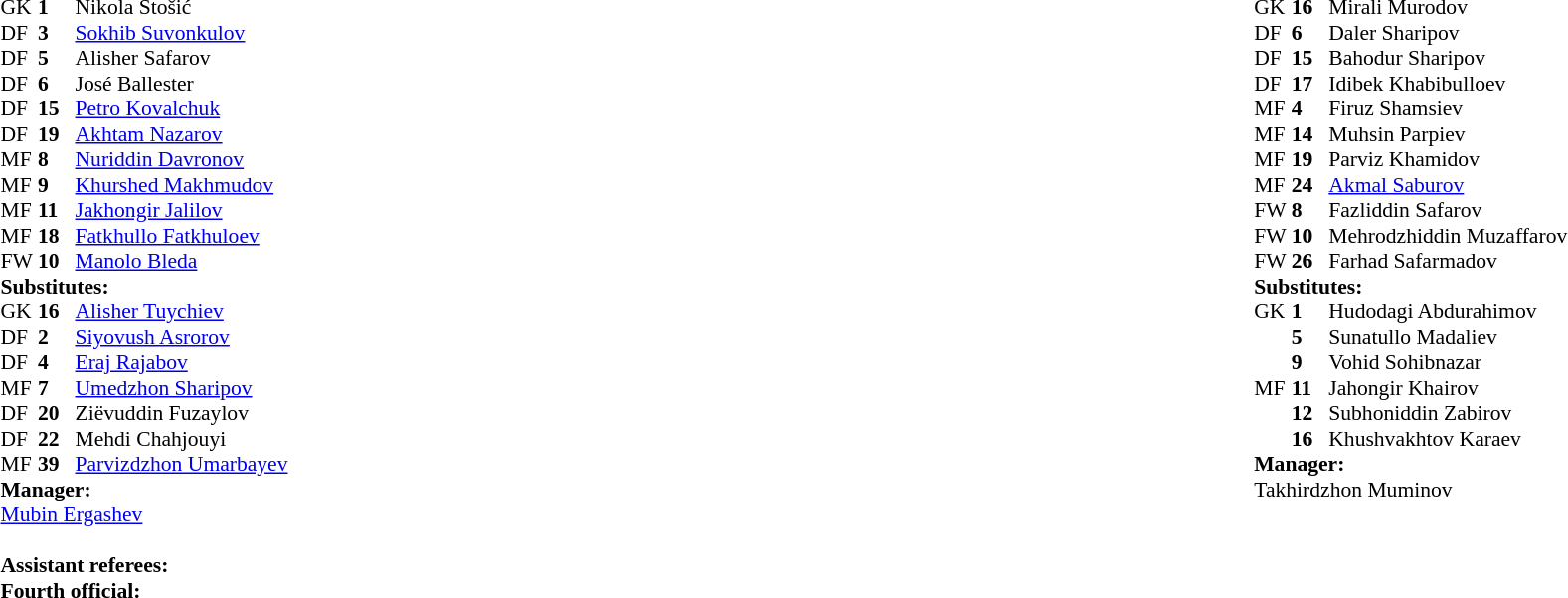<table width="100%">
<tr>
<td valign="top" width="50%"><br><table style="font-size: 90%" cellspacing="0" cellpadding="0">
<tr>
<td colspan="4"></td>
</tr>
<tr>
<th width=25></th>
<th width=25></th>
</tr>
<tr>
<td>GK</td>
<td><strong>1</strong></td>
<td> Nikola Stošić</td>
<td></td>
</tr>
<tr>
<td>DF</td>
<td><strong>3</strong></td>
<td> <a href='#'>Sokhib Suvonkulov</a></td>
<td></td>
<td></td>
</tr>
<tr>
<td>DF</td>
<td><strong>5</strong></td>
<td> Alisher Safarov</td>
<td></td>
</tr>
<tr>
<td>DF</td>
<td><strong>6</strong></td>
<td> José Ballester</td>
<td></td>
<td></td>
</tr>
<tr>
<td>DF</td>
<td><strong>15</strong></td>
<td> <a href='#'>Petro Kovalchuk</a></td>
<td></td>
</tr>
<tr>
<td>DF</td>
<td><strong>19</strong></td>
<td> <a href='#'>Akhtam Nazarov</a></td>
<td></td>
<td></td>
</tr>
<tr>
<td>MF</td>
<td><strong>8</strong></td>
<td> <a href='#'>Nuriddin Davronov</a></td>
<td></td>
<td></td>
</tr>
<tr>
<td>MF</td>
<td><strong>9</strong></td>
<td> <a href='#'>Khurshed Makhmudov</a></td>
<td></td>
<td></td>
</tr>
<tr>
<td>MF</td>
<td><strong>11</strong></td>
<td> <a href='#'>Jakhongir Jalilov</a></td>
<td></td>
<td></td>
</tr>
<tr>
<td>MF</td>
<td><strong>18</strong></td>
<td> <a href='#'>Fatkhullo Fatkhuloev</a></td>
<td></td>
<td></td>
</tr>
<tr>
<td>FW</td>
<td><strong>10</strong></td>
<td> <a href='#'>Manolo Bleda</a></td>
<td></td>
<td></td>
</tr>
<tr>
<td colspan=3><strong>Substitutes:</strong></td>
</tr>
<tr>
<td>GK</td>
<td><strong>16</strong></td>
<td> <a href='#'>Alisher Tuychiev</a></td>
<td></td>
<td></td>
</tr>
<tr>
<td>DF</td>
<td><strong>2</strong></td>
<td> <a href='#'>Siyovush Asrorov</a></td>
<td></td>
<td></td>
</tr>
<tr>
<td>DF</td>
<td><strong>4</strong></td>
<td> <a href='#'>Eraj Rajabov</a></td>
<td></td>
<td></td>
</tr>
<tr>
<td>MF</td>
<td><strong>7</strong></td>
<td> <a href='#'>Umedzhon Sharipov</a></td>
<td></td>
<td></td>
</tr>
<tr>
<td>DF</td>
<td><strong>20</strong></td>
<td> Ziёvuddin Fuzaylov</td>
<td></td>
<td></td>
</tr>
<tr>
<td>DF</td>
<td><strong>22</strong></td>
<td> Mehdi Chahjouyi</td>
<td></td>
<td></td>
</tr>
<tr>
<td>MF</td>
<td><strong>39</strong></td>
<td> <a href='#'>Parvizdzhon Umarbayev</a></td>
<td></td>
<td></td>
</tr>
<tr>
<td colspan=3><strong>Manager:</strong></td>
</tr>
<tr>
<td colspan=4> <a href='#'>Mubin Ergashev</a><br><br><strong>Assistant referees:</strong>
<br><strong>Fourth official:</strong></td>
</tr>
</table>
</td>
<td valign="top"></td>
<td valign="top" width="50%"><br><table style="font-size: 90%" cellspacing="0" cellpadding="0" align=center>
<tr>
<td colspan="4"></td>
</tr>
<tr>
<th width=25></th>
<th width=25></th>
</tr>
<tr>
<td>GK</td>
<td><strong>16</strong></td>
<td> Mirali Murodov</td>
<td></td>
<td></td>
</tr>
<tr>
<td>DF</td>
<td><strong>6</strong></td>
<td> Daler Sharipov</td>
<td></td>
<td></td>
</tr>
<tr>
<td>DF</td>
<td><strong>15</strong></td>
<td> Bahodur Sharipov</td>
<td></td>
</tr>
<tr>
<td>DF</td>
<td><strong>17</strong></td>
<td> Idibek Khabibulloev</td>
<td></td>
<td></td>
</tr>
<tr>
<td>MF</td>
<td><strong>4</strong></td>
<td> Firuz Shamsiev</td>
<td></td>
</tr>
<tr>
<td>MF</td>
<td><strong>14</strong></td>
<td> Muhsin Parpiev</td>
<td></td>
</tr>
<tr>
<td>MF</td>
<td><strong>19</strong></td>
<td> Parviz Khamidov</td>
<td></td>
<td></td>
</tr>
<tr>
<td>MF</td>
<td><strong>24</strong></td>
<td> <a href='#'>Akmal Saburov</a></td>
<td></td>
</tr>
<tr>
<td>FW</td>
<td><strong>8</strong></td>
<td> Fazliddin Safarov</td>
<td></td>
<td></td>
</tr>
<tr>
<td>FW</td>
<td><strong>10</strong></td>
<td> Mehrodzhiddin Muzaffarov</td>
<td></td>
</tr>
<tr>
<td>FW</td>
<td><strong>26</strong></td>
<td> Farhad Safarmadov</td>
<td></td>
<td></td>
</tr>
<tr>
<td colspan=3><strong>Substitutes:</strong></td>
</tr>
<tr>
<td>GK</td>
<td><strong>1</strong></td>
<td> Hudodagi Abdurahimov</td>
<td></td>
<td></td>
</tr>
<tr>
<td></td>
<td><strong>5</strong></td>
<td> Sunatullo Madaliev</td>
<td></td>
<td></td>
</tr>
<tr>
<td></td>
<td><strong>9</strong></td>
<td> Vohid Sohibnazar</td>
<td></td>
<td></td>
</tr>
<tr>
<td>MF</td>
<td><strong>11</strong></td>
<td> Jahongir Khairov</td>
<td></td>
<td></td>
</tr>
<tr>
<td></td>
<td><strong>12</strong></td>
<td> Subhoniddin Zabirov</td>
<td></td>
<td></td>
</tr>
<tr>
<td></td>
<td><strong>16</strong></td>
<td> Khushvakhtov Karaev</td>
<td></td>
<td></td>
</tr>
<tr>
<td colspan=3><strong>Manager:</strong></td>
</tr>
<tr>
<td colspan=4> Takhirdzhon Muminov</td>
</tr>
<tr>
</tr>
</table>
</td>
</tr>
</table>
